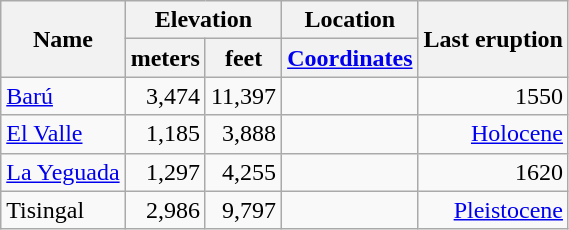<table class="wikitable">
<tr>
<th rowspan="2">Name</th>
<th colspan ="2">Elevation</th>
<th>Location</th>
<th rowspan="2">Last eruption</th>
</tr>
<tr>
<th>meters</th>
<th>feet</th>
<th><a href='#'>Coordinates</a></th>
</tr>
<tr align="right">
<td align="left"><a href='#'>Barú</a></td>
<td>3,474</td>
<td>11,397</td>
<td></td>
<td>1550</td>
</tr>
<tr align="right">
<td align="left"><a href='#'>El Valle</a></td>
<td>1,185</td>
<td>3,888</td>
<td></td>
<td><a href='#'>Holocene</a></td>
</tr>
<tr align="right">
<td align="left"><a href='#'>La Yeguada</a></td>
<td>1,297</td>
<td>4,255</td>
<td></td>
<td>1620</td>
</tr>
<tr align="right">
<td align="left">Tisingal</td>
<td>2,986</td>
<td>9,797</td>
<td></td>
<td><a href='#'>Pleistocene</a></td>
</tr>
</table>
